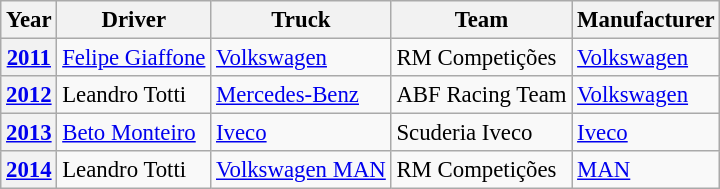<table class="wikitable" style="font-size:95%">
<tr>
<th>Year</th>
<th>Driver</th>
<th>Truck</th>
<th>Team</th>
<th>Manufacturer</th>
</tr>
<tr>
<th><a href='#'>2011</a></th>
<td> <a href='#'>Felipe Giaffone</a></td>
<td><a href='#'>Volkswagen</a></td>
<td>RM Competições</td>
<td><a href='#'>Volkswagen</a></td>
</tr>
<tr>
<th><a href='#'>2012</a></th>
<td> Leandro Totti</td>
<td><a href='#'>Mercedes-Benz</a></td>
<td>ABF Racing Team</td>
<td><a href='#'>Volkswagen</a></td>
</tr>
<tr>
<th><a href='#'>2013</a></th>
<td> <a href='#'>Beto Monteiro</a></td>
<td><a href='#'>Iveco</a></td>
<td>Scuderia Iveco</td>
<td><a href='#'>Iveco</a></td>
</tr>
<tr>
<th><a href='#'>2014</a></th>
<td> Leandro Totti</td>
<td><a href='#'>Volkswagen MAN</a></td>
<td>RM Competições</td>
<td><a href='#'>MAN</a></td>
</tr>
</table>
